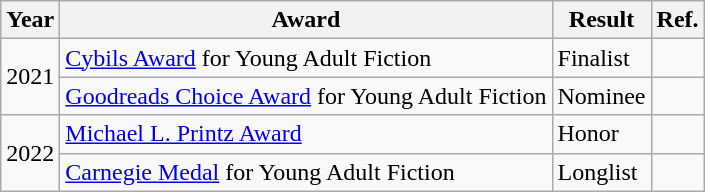<table class="wikitable sortable mw-collapsible">
<tr>
<th>Year</th>
<th>Award</th>
<th>Result</th>
<th>Ref.</th>
</tr>
<tr>
<td rowspan="2">2021</td>
<td><a href='#'>Cybils Award</a> for Young Adult Fiction</td>
<td>Finalist</td>
<td></td>
</tr>
<tr>
<td><a href='#'>Goodreads Choice Award</a> for Young Adult Fiction</td>
<td>Nominee</td>
<td></td>
</tr>
<tr>
<td rowspan="2">2022</td>
<td><a href='#'>Michael L. Printz Award</a></td>
<td>Honor</td>
<td></td>
</tr>
<tr>
<td><a href='#'>Carnegie Medal</a> for Young Adult Fiction</td>
<td>Longlist</td>
<td></td>
</tr>
</table>
